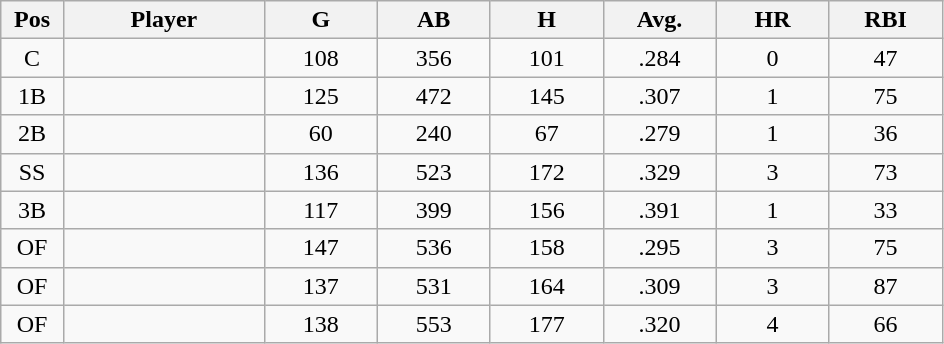<table class="wikitable sortable">
<tr>
<th bgcolor="#DDDDFF" width="5%">Pos</th>
<th bgcolor="#DDDDFF" width="16%">Player</th>
<th bgcolor="#DDDDFF" width="9%">G</th>
<th bgcolor="#DDDDFF" width="9%">AB</th>
<th bgcolor="#DDDDFF" width="9%">H</th>
<th bgcolor="#DDDDFF" width="9%">Avg.</th>
<th bgcolor="#DDDDFF" width="9%">HR</th>
<th bgcolor="#DDDDFF" width="9%">RBI</th>
</tr>
<tr align="center">
<td>C</td>
<td></td>
<td>108</td>
<td>356</td>
<td>101</td>
<td>.284</td>
<td>0</td>
<td>47</td>
</tr>
<tr align="center">
<td>1B</td>
<td></td>
<td>125</td>
<td>472</td>
<td>145</td>
<td>.307</td>
<td>1</td>
<td>75</td>
</tr>
<tr align="center">
<td>2B</td>
<td></td>
<td>60</td>
<td>240</td>
<td>67</td>
<td>.279</td>
<td>1</td>
<td>36</td>
</tr>
<tr align="center">
<td>SS</td>
<td></td>
<td>136</td>
<td>523</td>
<td>172</td>
<td>.329</td>
<td>3</td>
<td>73</td>
</tr>
<tr align="center">
<td>3B</td>
<td></td>
<td>117</td>
<td>399</td>
<td>156</td>
<td>.391</td>
<td>1</td>
<td>33</td>
</tr>
<tr align="center">
<td>OF</td>
<td></td>
<td>147</td>
<td>536</td>
<td>158</td>
<td>.295</td>
<td>3</td>
<td>75</td>
</tr>
<tr align="center">
<td>OF</td>
<td></td>
<td>137</td>
<td>531</td>
<td>164</td>
<td>.309</td>
<td>3</td>
<td>87</td>
</tr>
<tr align="center">
<td>OF</td>
<td></td>
<td>138</td>
<td>553</td>
<td>177</td>
<td>.320</td>
<td>4</td>
<td>66</td>
</tr>
</table>
